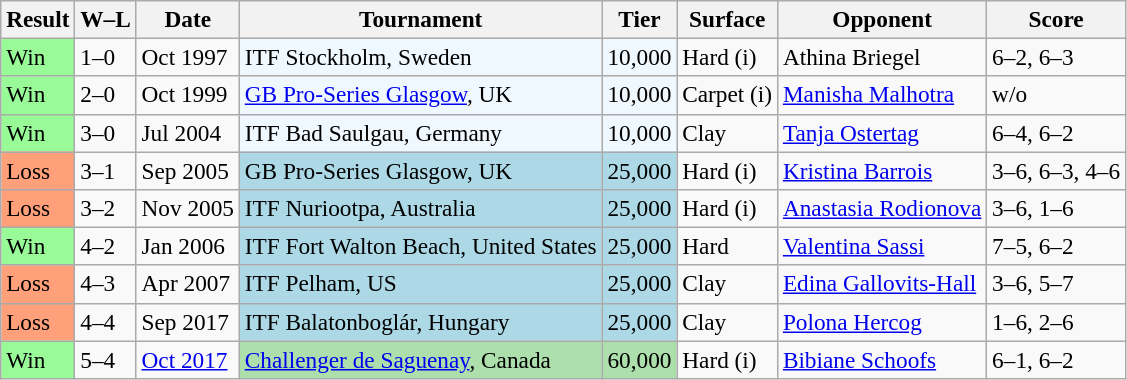<table class="wikitable sortable" style="font-size:97%">
<tr>
<th>Result</th>
<th>W–L</th>
<th>Date</th>
<th>Tournament</th>
<th>Tier</th>
<th>Surface</th>
<th>Opponent</th>
<th class="unsortable">Score</th>
</tr>
<tr>
<td style="background:#98fb98;">Win</td>
<td>1–0</td>
<td>Oct 1997</td>
<td style="background:#f0f8ff;">ITF Stockholm, Sweden</td>
<td style="background:#f0f8ff;">10,000</td>
<td>Hard (i)</td>
<td> Athina Briegel</td>
<td>6–2, 6–3</td>
</tr>
<tr>
<td style="background:#98fb98;">Win</td>
<td>2–0</td>
<td>Oct 1999</td>
<td bgcolor="#f0f8ff"><a href='#'>GB Pro-Series Glasgow</a>, UK</td>
<td style="background:#f0f8ff;">10,000</td>
<td>Carpet (i)</td>
<td> <a href='#'>Manisha Malhotra</a></td>
<td>w/o</td>
</tr>
<tr>
<td style="background:#98fb98;">Win</td>
<td>3–0</td>
<td>Jul 2004</td>
<td style="background:#f0f8ff;">ITF Bad Saulgau, Germany</td>
<td style="background:#f0f8ff;">10,000</td>
<td>Clay</td>
<td> <a href='#'>Tanja Ostertag</a></td>
<td>6–4, 6–2</td>
</tr>
<tr>
<td bgcolor="FFA07A">Loss</td>
<td>3–1</td>
<td>Sep 2005</td>
<td style="background:lightblue;">GB Pro-Series Glasgow, UK</td>
<td style="background:lightblue;">25,000</td>
<td>Hard (i)</td>
<td> <a href='#'>Kristina Barrois</a></td>
<td>3–6, 6–3, 4–6</td>
</tr>
<tr>
<td bgcolor="FFA07A">Loss</td>
<td>3–2</td>
<td>Nov 2005</td>
<td style="background:lightblue;">ITF Nuriootpa, Australia</td>
<td style="background:lightblue;">25,000</td>
<td>Hard (i)</td>
<td> <a href='#'>Anastasia Rodionova</a></td>
<td>3–6, 1–6</td>
</tr>
<tr>
<td style="background:#98fb98;">Win</td>
<td>4–2</td>
<td>Jan 2006</td>
<td style="background:lightblue;">ITF Fort Walton Beach, United States</td>
<td style="background:lightblue;">25,000</td>
<td>Hard</td>
<td> <a href='#'>Valentina Sassi</a></td>
<td>7–5, 6–2</td>
</tr>
<tr>
<td bgcolor="FFA07A">Loss</td>
<td>4–3</td>
<td>Apr 2007</td>
<td style="background:lightblue;">ITF Pelham, US</td>
<td style="background:lightblue;">25,000</td>
<td>Clay</td>
<td> <a href='#'>Edina Gallovits-Hall</a></td>
<td>3–6, 5–7</td>
</tr>
<tr>
<td bgcolor="FFA07A">Loss</td>
<td>4–4</td>
<td>Sep 2017</td>
<td style="background:lightblue;">ITF Balatonboglár, Hungary</td>
<td style="background:lightblue;">25,000</td>
<td>Clay</td>
<td> <a href='#'>Polona Hercog</a></td>
<td>1–6, 2–6</td>
</tr>
<tr>
<td style="background:#98fb98;">Win</td>
<td>5–4</td>
<td><a href='#'>Oct 2017</a></td>
<td style="background:#addfad;"><a href='#'>Challenger de Saguenay</a>, Canada</td>
<td style="background:#addfad;">60,000</td>
<td>Hard (i)</td>
<td> <a href='#'>Bibiane Schoofs</a></td>
<td>6–1, 6–2</td>
</tr>
</table>
